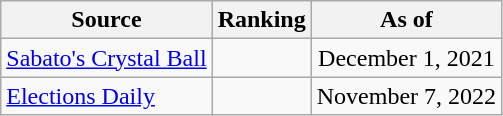<table class="wikitable" style="text-align:center">
<tr>
<th>Source</th>
<th>Ranking</th>
<th>As of</th>
</tr>
<tr>
<td align=left><a href='#'>Sabato's Crystal Ball</a></td>
<td></td>
<td>December 1, 2021</td>
</tr>
<tr>
<td align="left"><a href='#'>Elections Daily</a></td>
<td></td>
<td>November 7, 2022</td>
</tr>
</table>
